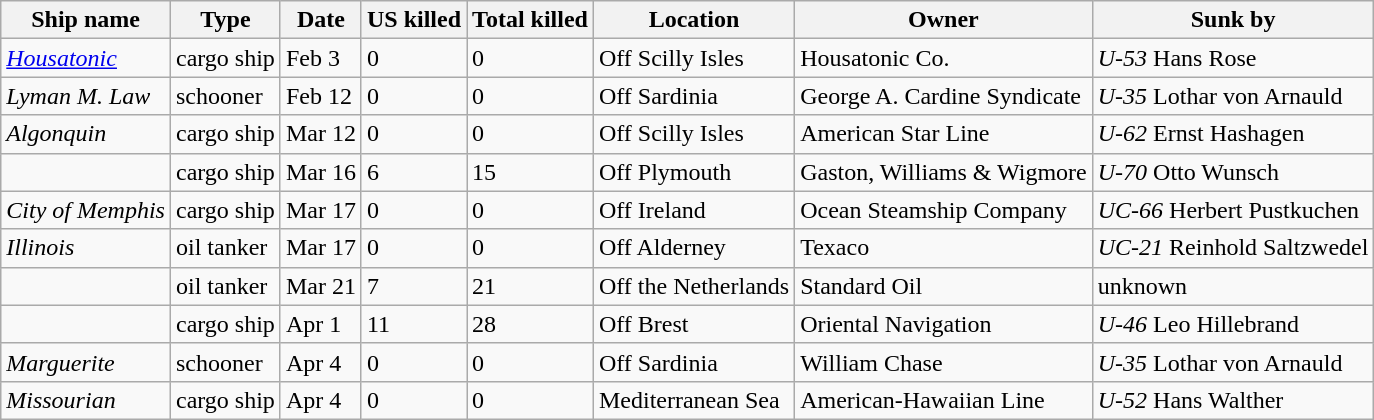<table class="wikitable sortable">
<tr>
<th scope="col">Ship name</th>
<th scope="col">Type</th>
<th scope="col">Date</th>
<th scope="col">US killed</th>
<th scope="col">Total killed</th>
<th scope="col">Location</th>
<th scope="col">Owner</th>
<th scope="col">Sunk by</th>
</tr>
<tr>
<td><em><a href='#'>Housatonic</a></em></td>
<td>cargo ship</td>
<td>Feb 3</td>
<td>0</td>
<td>0</td>
<td>Off Scilly Isles</td>
<td>Housatonic Co.</td>
<td><em>U-53</em> Hans Rose</td>
</tr>
<tr>
<td><em>Lyman M. Law</em></td>
<td>schooner</td>
<td>Feb 12</td>
<td>0</td>
<td>0</td>
<td>Off Sardinia</td>
<td>George A. Cardine Syndicate</td>
<td><em>U-35</em> Lothar von Arnauld</td>
</tr>
<tr>
<td><em>Algonquin</em></td>
<td>cargo ship</td>
<td>Mar 12</td>
<td>0</td>
<td>0</td>
<td>Off Scilly Isles</td>
<td>American Star Line</td>
<td><em>U-62</em> Ernst Hashagen</td>
</tr>
<tr>
<td></td>
<td>cargo ship</td>
<td>Mar 16</td>
<td>6</td>
<td>15</td>
<td>Off Plymouth</td>
<td>Gaston, Williams & Wigmore</td>
<td><em>U-70</em> Otto Wunsch</td>
</tr>
<tr>
<td><em>City of Memphis</em></td>
<td>cargo ship</td>
<td>Mar 17</td>
<td>0</td>
<td>0</td>
<td>Off Ireland</td>
<td>Ocean Steamship Company</td>
<td><em>UC-66</em> Herbert Pustkuchen</td>
</tr>
<tr>
<td><em>Illinois</em></td>
<td>oil tanker</td>
<td>Mar 17</td>
<td>0</td>
<td>0</td>
<td>Off Alderney</td>
<td>Texaco</td>
<td><em>UC-21</em> Reinhold Saltzwedel</td>
</tr>
<tr>
<td></td>
<td>oil tanker</td>
<td>Mar 21</td>
<td>7</td>
<td>21</td>
<td>Off the Netherlands</td>
<td>Standard Oil</td>
<td>unknown</td>
</tr>
<tr>
<td></td>
<td>cargo ship</td>
<td>Apr 1</td>
<td>11</td>
<td>28</td>
<td>Off Brest</td>
<td>Oriental Navigation</td>
<td><em>U-46</em> Leo Hillebrand</td>
</tr>
<tr>
<td><em>Marguerite</em></td>
<td>schooner</td>
<td>Apr 4</td>
<td>0</td>
<td>0</td>
<td>Off Sardinia</td>
<td>William Chase</td>
<td><em>U-35</em> Lothar von Arnauld</td>
</tr>
<tr>
<td><em>Missourian</em></td>
<td>cargo ship</td>
<td>Apr 4</td>
<td>0</td>
<td>0</td>
<td>Mediterranean Sea</td>
<td>American-Hawaiian Line</td>
<td><em>U-52</em> Hans Walther</td>
</tr>
</table>
